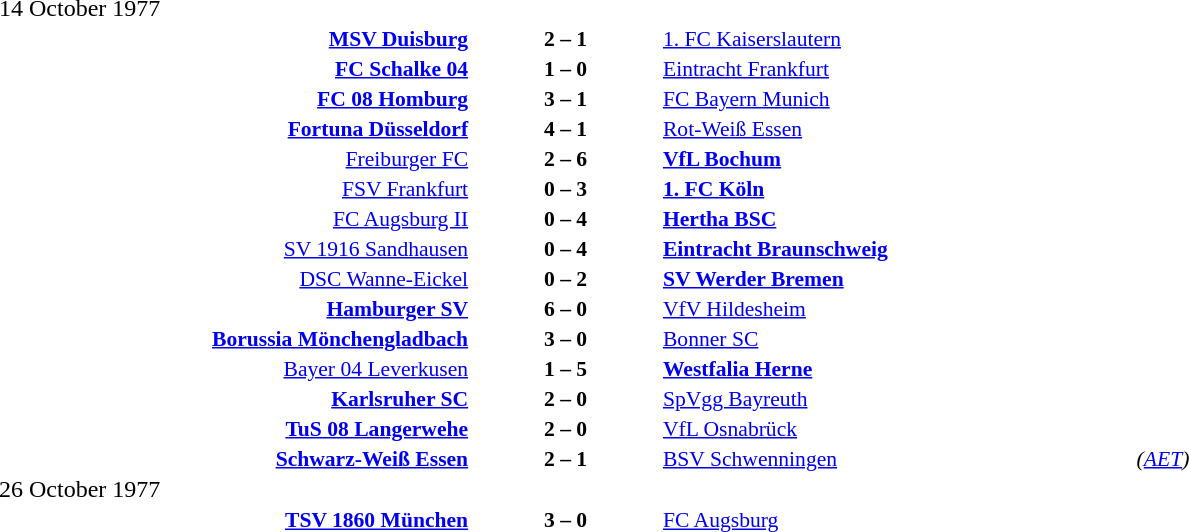<table width=100% cellspacing=1>
<tr>
<th width=25%></th>
<th width=10%></th>
<th width=25%></th>
<th></th>
</tr>
<tr>
<td>14 October 1977</td>
</tr>
<tr style=font-size:90%>
<td align=right><strong><a href='#'>MSV Duisburg</a></strong></td>
<td align=center><strong>2 – 1</strong></td>
<td><a href='#'>1. FC Kaiserslautern</a></td>
</tr>
<tr style=font-size:90%>
<td align=right><strong><a href='#'>FC Schalke 04</a></strong></td>
<td align=center><strong>1 – 0</strong></td>
<td><a href='#'>Eintracht Frankfurt</a></td>
</tr>
<tr style=font-size:90%>
<td align=right><strong><a href='#'>FC 08 Homburg</a></strong></td>
<td align=center><strong>3 – 1</strong></td>
<td><a href='#'>FC Bayern Munich</a></td>
</tr>
<tr style=font-size:90%>
<td align=right><strong><a href='#'>Fortuna Düsseldorf</a></strong></td>
<td align=center><strong>4 – 1</strong></td>
<td><a href='#'>Rot-Weiß Essen</a></td>
</tr>
<tr style=font-size:90%>
<td align=right><a href='#'>Freiburger FC</a></td>
<td align=center><strong>2 – 6</strong></td>
<td><strong><a href='#'>VfL Bochum</a></strong></td>
</tr>
<tr style=font-size:90%>
<td align=right><a href='#'>FSV Frankfurt</a></td>
<td align=center><strong>0 – 3</strong></td>
<td><strong><a href='#'>1. FC Köln</a></strong></td>
</tr>
<tr style=font-size:90%>
<td align=right><a href='#'>FC Augsburg II</a></td>
<td align=center><strong>0 – 4</strong></td>
<td><strong><a href='#'>Hertha BSC</a></strong></td>
</tr>
<tr style=font-size:90%>
<td align=right><a href='#'>SV 1916 Sandhausen</a></td>
<td align=center><strong>0 – 4</strong></td>
<td><strong><a href='#'>Eintracht Braunschweig</a></strong></td>
</tr>
<tr style=font-size:90%>
<td align=right><a href='#'>DSC Wanne-Eickel</a></td>
<td align=center><strong>0 – 2</strong></td>
<td><strong><a href='#'>SV Werder Bremen</a></strong></td>
</tr>
<tr style=font-size:90%>
<td align=right><strong><a href='#'>Hamburger SV</a></strong></td>
<td align=center><strong>6 – 0</strong></td>
<td><a href='#'>VfV Hildesheim</a></td>
</tr>
<tr style=font-size:90%>
<td align=right><strong><a href='#'>Borussia Mönchengladbach</a></strong></td>
<td align=center><strong>3 – 0</strong></td>
<td><a href='#'>Bonner SC</a></td>
</tr>
<tr style=font-size:90%>
<td align=right><a href='#'>Bayer 04 Leverkusen</a></td>
<td align=center><strong>1 – 5</strong></td>
<td><strong><a href='#'>Westfalia Herne</a></strong></td>
</tr>
<tr style=font-size:90%>
<td align=right><strong><a href='#'>Karlsruher SC</a></strong></td>
<td align=center><strong>2 – 0</strong></td>
<td><a href='#'>SpVgg Bayreuth</a></td>
</tr>
<tr style=font-size:90%>
<td align=right><strong><a href='#'>TuS 08 Langerwehe</a></strong></td>
<td align=center><strong>2 – 0</strong></td>
<td><a href='#'>VfL Osnabrück</a></td>
</tr>
<tr style=font-size:90%>
<td align=right><strong><a href='#'>Schwarz-Weiß Essen</a></strong></td>
<td align=center><strong>2 – 1</strong></td>
<td><a href='#'>BSV Schwenningen</a></td>
<td><em>(<a href='#'>AET</a>)</em></td>
</tr>
<tr>
<td>26 October 1977</td>
</tr>
<tr style=font-size:90%>
<td align=right><strong><a href='#'>TSV 1860 München</a></strong></td>
<td align=center><strong>3 – 0</strong></td>
<td><a href='#'>FC Augsburg</a></td>
</tr>
</table>
